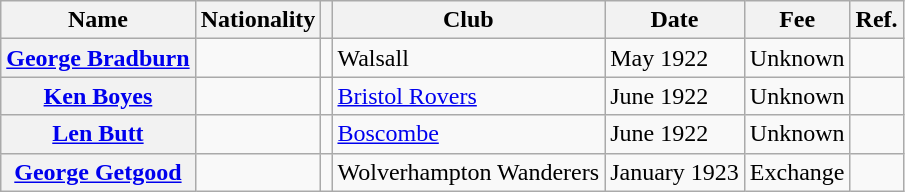<table class="wikitable plainrowheaders">
<tr>
<th scope="col">Name</th>
<th scope="col">Nationality</th>
<th scope="col"></th>
<th scope="col">Club</th>
<th scope="col">Date</th>
<th scope="col">Fee</th>
<th scope="col">Ref.</th>
</tr>
<tr>
<th scope="row"><a href='#'>George Bradburn</a></th>
<td></td>
<td align="center"></td>
<td> Walsall</td>
<td>May 1922</td>
<td>Unknown</td>
<td align="center"></td>
</tr>
<tr>
<th scope="row"><a href='#'>Ken Boyes</a></th>
<td></td>
<td align="center"></td>
<td> <a href='#'>Bristol Rovers</a></td>
<td>June 1922</td>
<td>Unknown</td>
<td align="center"></td>
</tr>
<tr>
<th scope="row"><a href='#'>Len Butt</a></th>
<td></td>
<td align="center"></td>
<td> <a href='#'>Boscombe</a></td>
<td>June 1922</td>
<td>Unknown</td>
<td align="center"></td>
</tr>
<tr>
<th scope="row"><a href='#'>George Getgood</a></th>
<td></td>
<td align="center"></td>
<td> Wolverhampton Wanderers</td>
<td>January 1923</td>
<td>Exchange</td>
<td align="center"></td>
</tr>
</table>
